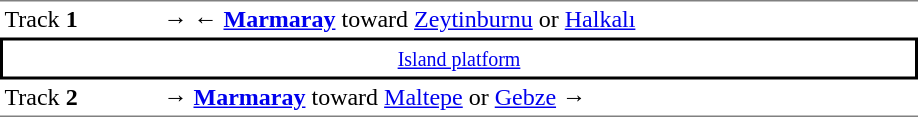<table cellspacing=0 cellpadding=3>
<tr>
<td style="border-top:solid 1px gray;" width=100>Track <strong>1</strong></td>
<td style="border-top:solid 1px gray;" width=500><span>→</span> ← <strong><a href='#'>Marmaray</a></strong> toward <a href='#'>Zeytinburnu</a> or <a href='#'>Halkalı</a></td>
</tr>
<tr>
<td style="border-top:solid 2px black;border-right:solid 2px black;border-left:solid 2px black;border-bottom:solid 2px black;text-align:center;" colspan=2><small><a href='#'>Island platform</a> </small></td>
</tr>
<tr>
<td style="border-bottom:solid 1px gray;" width=100>Track <strong>2</strong></td>
<td style="border-bottom:solid 1px gray;" width=500><span>→</span> <strong><a href='#'>Marmaray</a></strong> toward <a href='#'>Maltepe</a> or <a href='#'>Gebze</a> →</td>
</tr>
</table>
